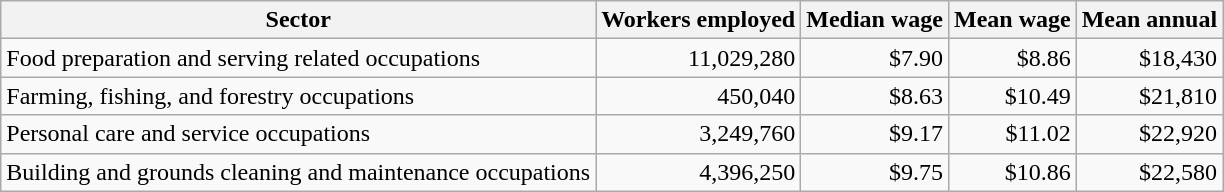<table class="wikitable sortable">
<tr>
<th>Sector</th>
<th>Workers employed</th>
<th>Median wage</th>
<th>Mean wage</th>
<th>Mean annual</th>
</tr>
<tr>
<td>Food preparation and serving related occupations</td>
<td align=right>11,029,280</td>
<td align=right>$7.90</td>
<td align=right>$8.86</td>
<td align=right>$18,430</td>
</tr>
<tr>
<td>Farming, fishing, and forestry occupations</td>
<td align=right>450,040</td>
<td align=right>$8.63</td>
<td align=right>$10.49</td>
<td align=right>$21,810</td>
</tr>
<tr>
<td>Personal care and service occupations</td>
<td align=right>3,249,760</td>
<td align=right>$9.17</td>
<td align=right>$11.02</td>
<td align=right>$22,920</td>
</tr>
<tr>
<td>Building and grounds cleaning and maintenance occupations</td>
<td align=right>4,396,250</td>
<td align=right>$9.75</td>
<td align=right>$10.86</td>
<td align=right>$22,580</td>
</tr>
</table>
